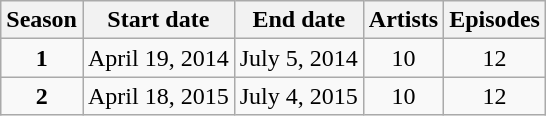<table class="wikitable" style="text-align:center;">
<tr>
<th>Season</th>
<th>Start date</th>
<th>End date</th>
<th>Artists</th>
<th>Episodes</th>
</tr>
<tr>
<td><strong>1</strong></td>
<td>April 19, 2014</td>
<td>July 5, 2014</td>
<td>10</td>
<td>12</td>
</tr>
<tr>
<td><strong>2</strong></td>
<td>April 18, 2015</td>
<td>July 4, 2015</td>
<td>10</td>
<td>12</td>
</tr>
</table>
